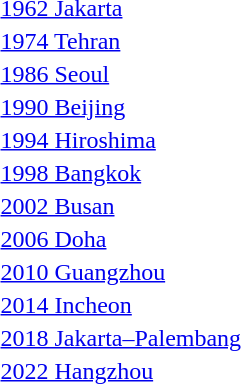<table>
<tr>
<td><a href='#'>1962 Jakarta</a></td>
<td></td>
<td></td>
<td></td>
</tr>
<tr>
<td><a href='#'>1974 Tehran</a></td>
<td></td>
<td></td>
<td></td>
</tr>
<tr>
<td><a href='#'>1986 Seoul</a></td>
<td></td>
<td></td>
<td></td>
</tr>
<tr>
<td><a href='#'>1990 Beijing</a></td>
<td></td>
<td></td>
<td></td>
</tr>
<tr>
<td><a href='#'>1994 Hiroshima</a></td>
<td></td>
<td></td>
<td></td>
</tr>
<tr>
<td><a href='#'>1998 Bangkok</a></td>
<td></td>
<td></td>
<td></td>
</tr>
<tr>
<td><a href='#'>2002 Busan</a></td>
<td></td>
<td></td>
<td></td>
</tr>
<tr>
<td rowspan=2><a href='#'>2006 Doha</a></td>
<td rowspan=2></td>
<td rowspan=2></td>
<td></td>
</tr>
<tr>
<td></td>
</tr>
<tr>
<td rowspan=2><a href='#'>2010 Guangzhou</a></td>
<td rowspan=2></td>
<td rowspan=2></td>
<td></td>
</tr>
<tr>
<td></td>
</tr>
<tr>
<td rowspan=2><a href='#'>2014 Incheon</a></td>
<td rowspan=2></td>
<td rowspan=2></td>
<td></td>
</tr>
<tr>
<td></td>
</tr>
<tr>
<td rowspan=2><a href='#'>2018 Jakarta–Palembang</a></td>
<td rowspan=2></td>
<td rowspan=2></td>
<td></td>
</tr>
<tr>
<td></td>
</tr>
<tr>
<td rowspan=2><a href='#'>2022 Hangzhou</a></td>
<td rowspan=2></td>
<td rowspan=2></td>
<td></td>
</tr>
<tr>
<td></td>
</tr>
</table>
